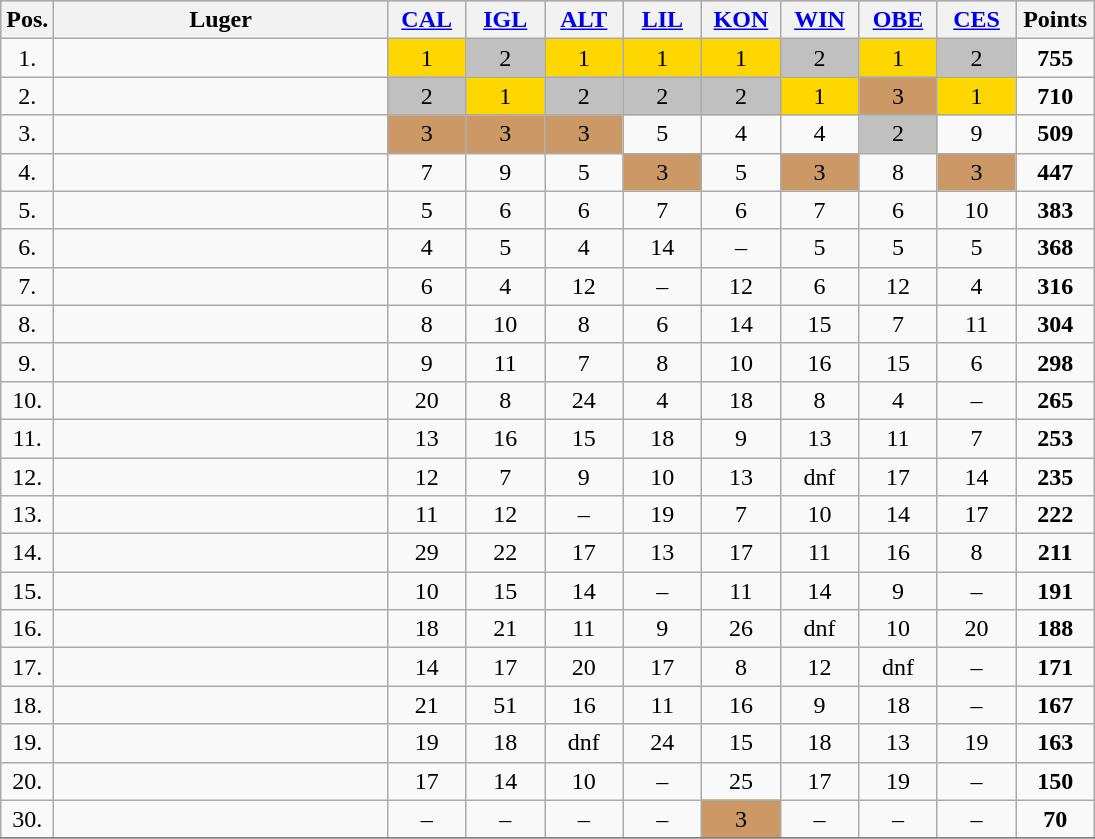<table class=wikitable  bgcolor="#f7f8ff" cellpadding="3" cellspacing="0" border="1" style="text-align:center; border: gray solid 1px; border-collapse: collapse;">
<tr bgcolor="#CCCCCC">
<th width="10">Pos.</th>
<th width="215">Luger</th>
<th width="45"><a href='#'>CAL</a></th>
<th width="45"><a href='#'>IGL</a></th>
<th width="45"><a href='#'>ALT</a></th>
<th width="45"><a href='#'>LIL</a></th>
<th width="45"><a href='#'>KON</a></th>
<th width="45"><a href='#'>WIN</a></th>
<th width="45"><a href='#'>OBE</a></th>
<th width="45"><a href='#'>CES</a></th>
<th width="45">Points</th>
</tr>
<tr>
<td>1.</td>
<td align="left"></td>
<td bgcolor="gold">1</td>
<td bgcolor="silver">2</td>
<td bgcolor="gold">1</td>
<td bgcolor="gold">1</td>
<td bgcolor="gold">1</td>
<td bgcolor="silver">2</td>
<td bgcolor="gold">1</td>
<td bgcolor="silver">2</td>
<td><strong>755</strong></td>
</tr>
<tr>
<td>2.</td>
<td align="left"></td>
<td bgcolor="silver">2</td>
<td bgcolor="gold">1</td>
<td bgcolor="silver">2</td>
<td bgcolor="silver">2</td>
<td bgcolor="silver">2</td>
<td bgcolor="gold">1</td>
<td bgcolor="cc9966">3</td>
<td bgcolor="gold">1</td>
<td><strong>710</strong></td>
</tr>
<tr>
<td>3.</td>
<td align="left"></td>
<td bgcolor="cc9966">3</td>
<td bgcolor="cc9966">3</td>
<td bgcolor="cc9966">3</td>
<td>5</td>
<td>4</td>
<td>4</td>
<td bgcolor="silver">2</td>
<td>9</td>
<td><strong>509</strong></td>
</tr>
<tr>
<td>4.</td>
<td align="left"></td>
<td>7</td>
<td>9</td>
<td>5</td>
<td bgcolor="cc9966">3</td>
<td>5</td>
<td bgcolor="cc9966">3</td>
<td>8</td>
<td bgcolor="cc9966">3</td>
<td><strong>447</strong></td>
</tr>
<tr>
<td>5.</td>
<td align="left"></td>
<td>5</td>
<td>6</td>
<td>6</td>
<td>7</td>
<td>6</td>
<td>7</td>
<td>6</td>
<td>10</td>
<td><strong>383</strong></td>
</tr>
<tr>
<td>6.</td>
<td align="left"></td>
<td>4</td>
<td>5</td>
<td>4</td>
<td>14</td>
<td>–</td>
<td>5</td>
<td>5</td>
<td>5</td>
<td><strong>368</strong></td>
</tr>
<tr>
<td>7.</td>
<td align="left"></td>
<td>6</td>
<td>4</td>
<td>12</td>
<td>–</td>
<td>12</td>
<td>6</td>
<td>12</td>
<td>4</td>
<td><strong>316</strong></td>
</tr>
<tr>
<td>8.</td>
<td align="left"></td>
<td>8</td>
<td>10</td>
<td>8</td>
<td>6</td>
<td>14</td>
<td>15</td>
<td>7</td>
<td>11</td>
<td><strong>304</strong></td>
</tr>
<tr>
<td>9.</td>
<td align="left"></td>
<td>9</td>
<td>11</td>
<td>7</td>
<td>8</td>
<td>10</td>
<td>16</td>
<td>15</td>
<td>6</td>
<td><strong>298</strong></td>
</tr>
<tr>
<td>10.</td>
<td align="left"></td>
<td>20</td>
<td>8</td>
<td>24</td>
<td>4</td>
<td>18</td>
<td>8</td>
<td>4</td>
<td>–</td>
<td><strong>265</strong></td>
</tr>
<tr>
<td>11.</td>
<td align="left"></td>
<td>13</td>
<td>16</td>
<td>15</td>
<td>18</td>
<td>9</td>
<td>13</td>
<td>11</td>
<td>7</td>
<td><strong>253</strong></td>
</tr>
<tr>
<td>12.</td>
<td align="left"></td>
<td>12</td>
<td>7</td>
<td>9</td>
<td>10</td>
<td>13</td>
<td>dnf</td>
<td>17</td>
<td>14</td>
<td><strong>235</strong></td>
</tr>
<tr>
<td>13.</td>
<td align="left"></td>
<td>11</td>
<td>12</td>
<td>–</td>
<td>19</td>
<td>7</td>
<td>10</td>
<td>14</td>
<td>17</td>
<td><strong>222</strong></td>
</tr>
<tr>
<td>14.</td>
<td align="left"></td>
<td>29</td>
<td>22</td>
<td>17</td>
<td>13</td>
<td>17</td>
<td>11</td>
<td>16</td>
<td>8</td>
<td><strong>211</strong></td>
</tr>
<tr>
<td>15.</td>
<td align="left"></td>
<td>10</td>
<td>15</td>
<td>14</td>
<td>–</td>
<td>11</td>
<td>14</td>
<td>9</td>
<td>–</td>
<td><strong>191</strong></td>
</tr>
<tr>
<td>16.</td>
<td align="left"></td>
<td>18</td>
<td>21</td>
<td>11</td>
<td>9</td>
<td>26</td>
<td>dnf</td>
<td>10</td>
<td>20</td>
<td><strong>188</strong></td>
</tr>
<tr>
<td>17.</td>
<td align="left"></td>
<td>14</td>
<td>17</td>
<td>20</td>
<td>17</td>
<td>8</td>
<td>12</td>
<td>dnf</td>
<td>–</td>
<td><strong>171</strong></td>
</tr>
<tr>
<td>18.</td>
<td align="left"></td>
<td>21</td>
<td>51</td>
<td>16</td>
<td>11</td>
<td>16</td>
<td>9</td>
<td>18</td>
<td>–</td>
<td><strong>167</strong></td>
</tr>
<tr>
<td>19.</td>
<td align="left"></td>
<td>19</td>
<td>18</td>
<td>dnf</td>
<td>24</td>
<td>15</td>
<td>18</td>
<td>13</td>
<td>19</td>
<td><strong>163</strong></td>
</tr>
<tr>
<td>20.</td>
<td align="left"></td>
<td>17</td>
<td>14</td>
<td>10</td>
<td>–</td>
<td>25</td>
<td>17</td>
<td>19</td>
<td>–</td>
<td><strong>150</strong></td>
</tr>
<tr>
<td>30.</td>
<td align="left"></td>
<td>–</td>
<td>–</td>
<td>–</td>
<td>–</td>
<td bgcolor="cc9966">3</td>
<td>–</td>
<td>–</td>
<td>–</td>
<td><strong>70</strong></td>
</tr>
<tr>
</tr>
</table>
